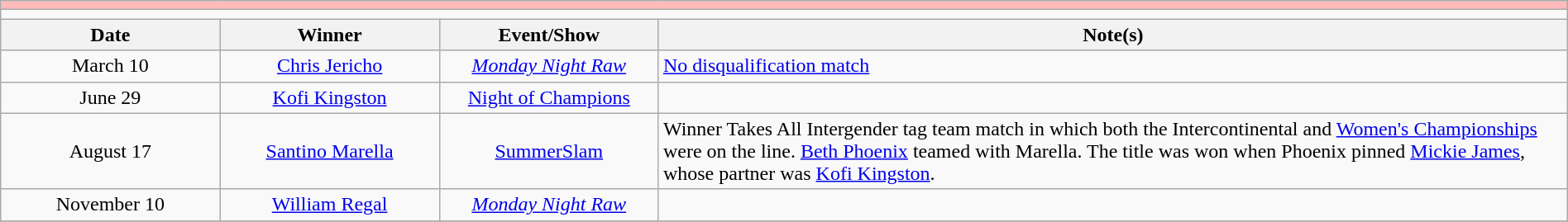<table class="wikitable" style="text-align:center; width:100%;">
<tr style="background:#FBB;">
<td colspan="5"></td>
</tr>
<tr>
<td colspan="5"><strong></strong></td>
</tr>
<tr>
<th width=14%>Date</th>
<th width=14%>Winner</th>
<th width=14%>Event/Show</th>
<th width=58%>Note(s)</th>
</tr>
<tr>
<td>March 10</td>
<td><a href='#'>Chris Jericho</a></td>
<td><em><a href='#'>Monday Night Raw</a></em></td>
<td align=left><a href='#'>No disqualification match</a></td>
</tr>
<tr>
<td>June 29</td>
<td><a href='#'>Kofi Kingston</a></td>
<td><a href='#'>Night of Champions</a></td>
<td></td>
</tr>
<tr>
<td>August 17</td>
<td><a href='#'>Santino Marella</a></td>
<td><a href='#'>SummerSlam</a></td>
<td align=left>Winner Takes All Intergender tag team match in which both the Intercontinental and <a href='#'>Women's Championships</a> were on the line. <a href='#'>Beth Phoenix</a> teamed with Marella. The title was won when Phoenix pinned <a href='#'>Mickie James</a>, whose partner was <a href='#'>Kofi Kingston</a>.</td>
</tr>
<tr>
<td>November 10</td>
<td><a href='#'>William Regal</a></td>
<td><em><a href='#'>Monday Night Raw</a></em></td>
<td></td>
</tr>
<tr>
</tr>
</table>
